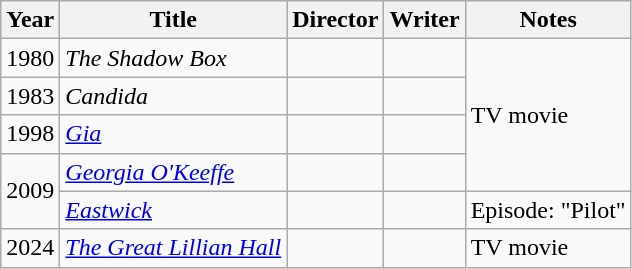<table class="wikitable">
<tr>
<th>Year</th>
<th>Title</th>
<th>Director</th>
<th>Writer</th>
<th>Notes</th>
</tr>
<tr>
<td>1980</td>
<td><em>The Shadow Box</em></td>
<td></td>
<td></td>
<td rowspan=4>TV movie</td>
</tr>
<tr>
<td>1983</td>
<td><em>Candida</em></td>
<td></td>
<td></td>
</tr>
<tr>
<td>1998</td>
<td><em><a href='#'>Gia</a></em></td>
<td></td>
<td></td>
</tr>
<tr>
<td rowspan=2>2009</td>
<td><em><a href='#'>Georgia O'Keeffe</a></em></td>
<td></td>
<td></td>
</tr>
<tr>
<td><em><a href='#'>Eastwick</a></em></td>
<td></td>
<td></td>
<td>Episode: "Pilot"</td>
</tr>
<tr>
<td>2024</td>
<td><em><a href='#'>The Great Lillian Hall</a></em></td>
<td></td>
<td></td>
<td>TV movie</td>
</tr>
</table>
